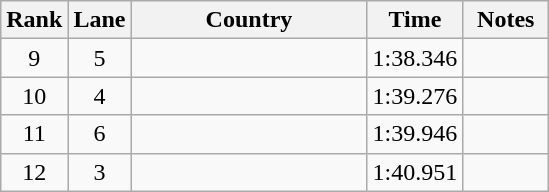<table class="wikitable" style="text-align:center;">
<tr>
<th width=30>Rank</th>
<th width=30>Lane</th>
<th width=150>Country</th>
<th width=30>Time</th>
<th width=50>Notes</th>
</tr>
<tr>
<td>9</td>
<td>5</td>
<td align=left></td>
<td>1:38.346</td>
<td></td>
</tr>
<tr>
<td>10</td>
<td>4</td>
<td align=left></td>
<td>1:39.276</td>
<td></td>
</tr>
<tr>
<td>11</td>
<td>6</td>
<td align=left></td>
<td>1:39.946</td>
<td></td>
</tr>
<tr>
<td>12</td>
<td>3</td>
<td align=left></td>
<td>1:40.951</td>
<td></td>
</tr>
</table>
